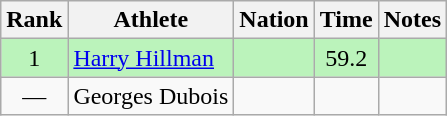<table class="wikitable sortable" style="text-align:center">
<tr>
<th>Rank</th>
<th>Athlete</th>
<th>Nation</th>
<th>Time</th>
<th>Notes</th>
</tr>
<tr bgcolor=bbf3bb>
<td>1</td>
<td align=left><a href='#'>Harry Hillman</a></td>
<td align=left></td>
<td>59.2</td>
<td></td>
</tr>
<tr>
<td data-sort-value=2>—</td>
<td align=left>Georges Dubois</td>
<td align=left></td>
<td data-sort-value=99.9></td>
<td></td>
</tr>
</table>
